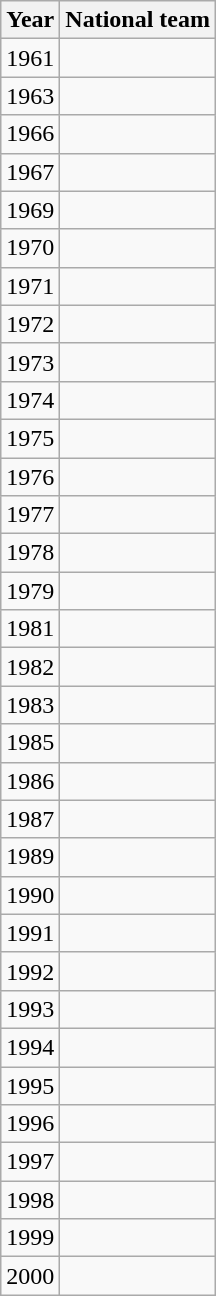<table class="wikitable">
<tr>
<th>Year</th>
<th>National team</th>
</tr>
<tr>
<td>1961</td>
<td></td>
</tr>
<tr>
<td>1963</td>
<td></td>
</tr>
<tr>
<td>1966</td>
<td></td>
</tr>
<tr>
<td>1967</td>
<td></td>
</tr>
<tr>
<td>1969</td>
<td></td>
</tr>
<tr>
<td>1970</td>
<td></td>
</tr>
<tr>
<td>1971</td>
<td></td>
</tr>
<tr>
<td>1972</td>
<td></td>
</tr>
<tr>
<td>1973</td>
<td></td>
</tr>
<tr>
<td>1974</td>
<td></td>
</tr>
<tr>
<td>1975</td>
<td></td>
</tr>
<tr>
<td>1976</td>
<td></td>
</tr>
<tr>
<td>1977</td>
<td></td>
</tr>
<tr>
<td>1978</td>
<td></td>
</tr>
<tr>
<td>1979</td>
<td></td>
</tr>
<tr>
<td>1981</td>
<td></td>
</tr>
<tr>
<td>1982</td>
<td></td>
</tr>
<tr>
<td>1983</td>
<td></td>
</tr>
<tr>
<td>1985</td>
<td></td>
</tr>
<tr>
<td>1986</td>
<td></td>
</tr>
<tr>
<td>1987</td>
<td></td>
</tr>
<tr>
<td>1989</td>
<td></td>
</tr>
<tr>
<td>1990</td>
<td></td>
</tr>
<tr>
<td>1991</td>
<td></td>
</tr>
<tr>
<td>1992</td>
<td></td>
</tr>
<tr>
<td>1993</td>
<td></td>
</tr>
<tr>
<td>1994</td>
<td></td>
</tr>
<tr>
<td>1995</td>
<td></td>
</tr>
<tr>
<td>1996</td>
<td></td>
</tr>
<tr>
<td>1997</td>
<td></td>
</tr>
<tr>
<td>1998</td>
<td></td>
</tr>
<tr>
<td>1999</td>
<td></td>
</tr>
<tr>
<td>2000</td>
<td></td>
</tr>
</table>
